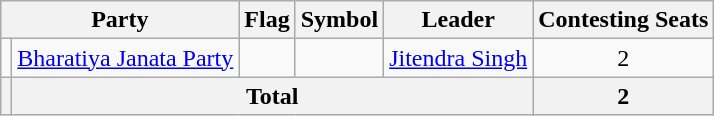<table class="wikitable" style="text-align:center">
<tr>
<th colspan="2">Party</th>
<th>Flag</th>
<th>Symbol</th>
<th>Leader</th>
<th>Contesting Seats</th>
</tr>
<tr>
<td></td>
<td><a href='#'>Bharatiya Janata Party</a></td>
<td></td>
<td></td>
<td><a href='#'>Jitendra Singh</a></td>
<td>2</td>
</tr>
<tr>
<th></th>
<th Colspan=4>Total</th>
<th>2</th>
</tr>
</table>
